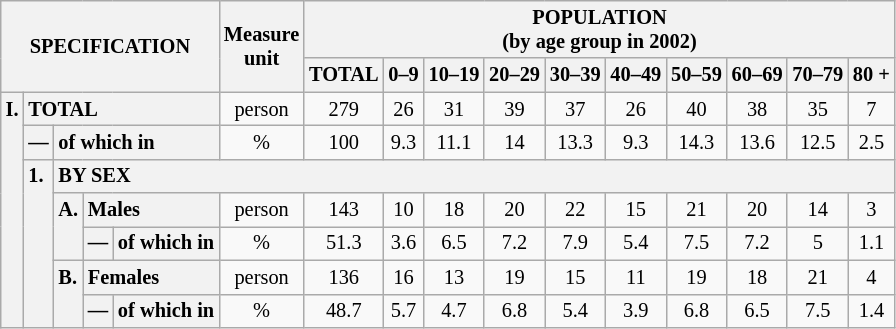<table class="wikitable" style="font-size:85%; text-align:center">
<tr>
<th rowspan="2" colspan="5">SPECIFICATION</th>
<th rowspan="2">Measure<br> unit</th>
<th colspan="10" rowspan="1">POPULATION<br> (by age group in 2002)</th>
</tr>
<tr>
<th>TOTAL</th>
<th>0–9</th>
<th>10–19</th>
<th>20–29</th>
<th>30–39</th>
<th>40–49</th>
<th>50–59</th>
<th>60–69</th>
<th>70–79</th>
<th>80 +</th>
</tr>
<tr>
<th style="text-align:left" valign="top" rowspan="7">I.</th>
<th style="text-align:left" colspan="4">TOTAL</th>
<td>person</td>
<td>279</td>
<td>26</td>
<td>31</td>
<td>39</td>
<td>37</td>
<td>26</td>
<td>40</td>
<td>38</td>
<td>35</td>
<td>7</td>
</tr>
<tr>
<th style="text-align:left" valign="top">—</th>
<th style="text-align:left" colspan="3">of which in</th>
<td>%</td>
<td>100</td>
<td>9.3</td>
<td>11.1</td>
<td>14</td>
<td>13.3</td>
<td>9.3</td>
<td>14.3</td>
<td>13.6</td>
<td>12.5</td>
<td>2.5</td>
</tr>
<tr>
<th style="text-align:left" valign="top" rowspan="5">1.</th>
<th style="text-align:left" colspan="14">BY SEX</th>
</tr>
<tr>
<th style="text-align:left" valign="top" rowspan="2">A.</th>
<th style="text-align:left" colspan="2">Males</th>
<td>person</td>
<td>143</td>
<td>10</td>
<td>18</td>
<td>20</td>
<td>22</td>
<td>15</td>
<td>21</td>
<td>20</td>
<td>14</td>
<td>3</td>
</tr>
<tr>
<th style="text-align:left" valign="top">—</th>
<th style="text-align:left" colspan="1">of which in</th>
<td>%</td>
<td>51.3</td>
<td>3.6</td>
<td>6.5</td>
<td>7.2</td>
<td>7.9</td>
<td>5.4</td>
<td>7.5</td>
<td>7.2</td>
<td>5</td>
<td>1.1</td>
</tr>
<tr>
<th style="text-align:left" valign="top" rowspan="2">B.</th>
<th style="text-align:left" colspan="2">Females</th>
<td>person</td>
<td>136</td>
<td>16</td>
<td>13</td>
<td>19</td>
<td>15</td>
<td>11</td>
<td>19</td>
<td>18</td>
<td>21</td>
<td>4</td>
</tr>
<tr>
<th style="text-align:left" valign="top">—</th>
<th style="text-align:left" colspan="1">of which in</th>
<td>%</td>
<td>48.7</td>
<td>5.7</td>
<td>4.7</td>
<td>6.8</td>
<td>5.4</td>
<td>3.9</td>
<td>6.8</td>
<td>6.5</td>
<td>7.5</td>
<td>1.4</td>
</tr>
</table>
